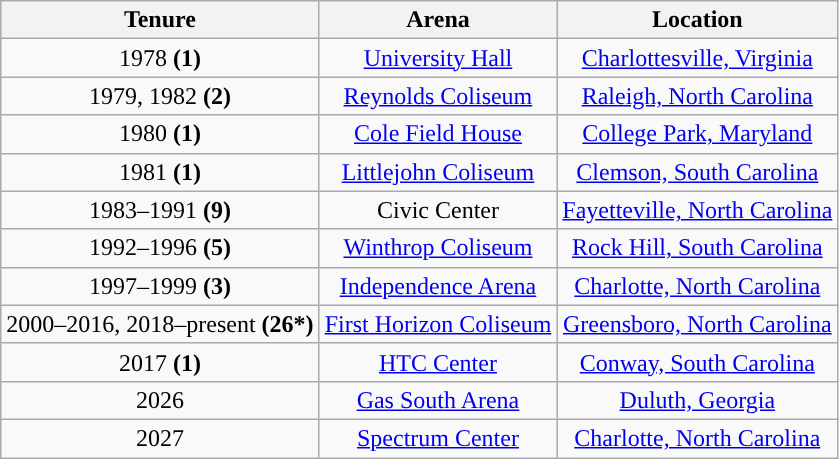<table class="wikitable sortable" style="text-align:center">
<tr>
<th width=px>Tenure</th>
<th width=px>Arena</th>
<th width=px>Location</th>
</tr>
<tr>
<td>1978 <strong>(1)</strong></td>
<td><a href='#'>University Hall</a></td>
<td><a href='#'>Charlottesville, Virginia</a></td>
</tr>
<tr>
<td>1979, 1982 <strong>(2)</strong></td>
<td><a href='#'>Reynolds Coliseum</a></td>
<td><a href='#'>Raleigh, North Carolina</a></td>
</tr>
<tr>
<td>1980 <strong>(1)</strong></td>
<td><a href='#'>Cole Field House</a></td>
<td><a href='#'>College Park, Maryland</a></td>
</tr>
<tr>
<td>1981 <strong>(1)</strong></td>
<td><a href='#'>Littlejohn Coliseum</a></td>
<td><a href='#'>Clemson, South Carolina</a></td>
</tr>
<tr>
<td>1983–1991 <strong>(9)</strong></td>
<td>Civic Center</td>
<td><a href='#'>Fayetteville, North Carolina</a></td>
</tr>
<tr>
<td>1992–1996 <strong>(5)</strong></td>
<td><a href='#'>Winthrop Coliseum</a></td>
<td><a href='#'>Rock Hill, South Carolina</a></td>
</tr>
<tr>
<td>1997–1999 <strong>(3)</strong></td>
<td><a href='#'>Independence Arena</a></td>
<td><a href='#'>Charlotte, North Carolina</a></td>
</tr>
<tr>
<td>2000–2016, 2018–present <strong>(26*)</strong></td>
<td><a href='#'>First Horizon Coliseum</a></td>
<td><a href='#'>Greensboro, North Carolina</a></td>
</tr>
<tr>
<td>2017 <strong>(1)</strong></td>
<td><a href='#'>HTC Center</a></td>
<td><a href='#'>Conway, South Carolina</a></td>
</tr>
<tr>
<td>2026</td>
<td><a href='#'>Gas South Arena</a></td>
<td><a href='#'>Duluth, Georgia</a></td>
</tr>
<tr>
<td>2027</td>
<td><a href='#'>Spectrum Center</a></td>
<td><a href='#'>Charlotte, North Carolina</a></td>
</tr>
</table>
